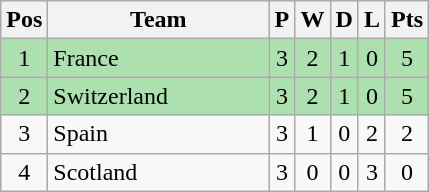<table class="wikitable" style="font-size: 100%">
<tr>
<th width=20>Pos</th>
<th width=140>Team</th>
<th width=10>P</th>
<th width=10>W</th>
<th width=10>D</th>
<th width=10>L</th>
<th width=20>Pts</th>
</tr>
<tr align=center style="background:#ACE1AF;">
<td>1</td>
<td align="left"> France</td>
<td>3</td>
<td>2</td>
<td>1</td>
<td>0</td>
<td>5</td>
</tr>
<tr align=center style="background:#ACE1AF;">
<td>2</td>
<td align="left"> Switzerland</td>
<td>3</td>
<td>2</td>
<td>1</td>
<td>0</td>
<td>5</td>
</tr>
<tr align=center>
<td>3</td>
<td align="left"> Spain</td>
<td>3</td>
<td>1</td>
<td>0</td>
<td>2</td>
<td>2</td>
</tr>
<tr align=center>
<td>4</td>
<td align="left"> Scotland</td>
<td>3</td>
<td>0</td>
<td>0</td>
<td>3</td>
<td>0</td>
</tr>
</table>
